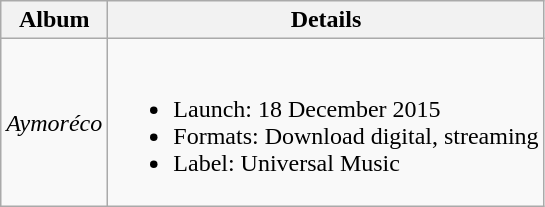<table class="wikitable">
<tr>
<th>Album</th>
<th>Details</th>
</tr>
<tr>
<td><em>Aymoréco</em></td>
<td><br><ul><li>Launch: 18 December 2015</li><li>Formats: Download digital, streaming</li><li>Label: Universal Music</li></ul></td>
</tr>
</table>
